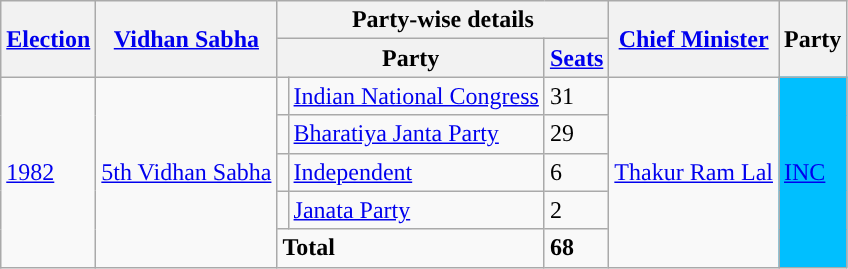<table class="wikitable sortable">
<tr>
<th rowspan="2"><a href='#'>Election</a></th>
<th rowspan="2"><a href='#'>Vidhan Sabha</a></th>
<th colspan="3">Party-wise details</th>
<th rowspan="2"><a href='#'>Chief Minister</a></th>
<th rowspan="2">Party</th>
</tr>
<tr>
<th colspan="2">Party</th>
<th><a href='#'>Seats</a></th>
</tr>
<tr>
<td rowspan="5"><a href='#'>1982</a></td>
<td rowspan="5"><a href='#'>5th Vidhan Sabha</a></td>
<td style="background-color: "></td>
<td><a href='#'>Indian National Congress</a></td>
<td>31</td>
<td rowspan="5"><a href='#'>Thakur Ram Lal</a></td>
<td rowspan="5" bgcolor=#00BFFF><a href='#'>INC</a></td>
</tr>
<tr>
<td style="background-color: "></td>
<td><a href='#'>Bharatiya Janta Party</a></td>
<td>29</td>
</tr>
<tr>
<td style="background-color: "></td>
<td><a href='#'>Independent</a></td>
<td>6</td>
</tr>
<tr>
<td style="background-color: "></td>
<td><a href='#'>Janata Party</a></td>
<td>2</td>
</tr>
<tr>
<td colspan="2"><strong>Total</strong></td>
<td><strong>68</strong></td>
</tr>
</table>
